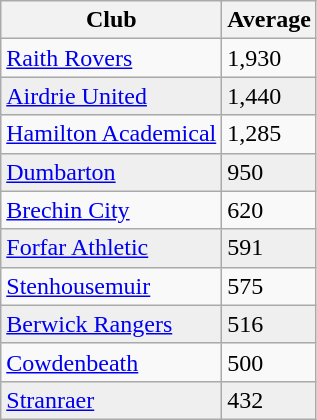<table class="wikitable">
<tr>
<th>Club</th>
<th>Average</th>
</tr>
<tr>
<td><a href='#'>Raith Rovers</a></td>
<td>1,930</td>
</tr>
<tr bgcolor="#EFEFEF">
<td><a href='#'>Airdrie United</a></td>
<td>1,440</td>
</tr>
<tr>
<td><a href='#'>Hamilton Academical</a></td>
<td>1,285</td>
</tr>
<tr bgcolor="#EFEFEF">
<td><a href='#'>Dumbarton</a></td>
<td>950</td>
</tr>
<tr>
<td><a href='#'>Brechin City</a></td>
<td>620</td>
</tr>
<tr bgcolor="#EFEFEF">
<td><a href='#'>Forfar Athletic</a></td>
<td>591</td>
</tr>
<tr>
<td><a href='#'>Stenhousemuir</a></td>
<td>575</td>
</tr>
<tr bgcolor="#EFEFEF">
<td><a href='#'>Berwick Rangers</a></td>
<td>516</td>
</tr>
<tr>
<td><a href='#'>Cowdenbeath</a></td>
<td>500</td>
</tr>
<tr bgcolor="#EFEFEF">
<td><a href='#'>Stranraer</a></td>
<td>432</td>
</tr>
</table>
